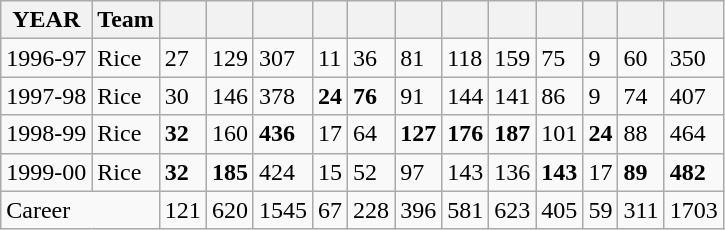<table class="wikitable" id="Brumfieldtotals">
<tr>
<th>YEAR</th>
<th>Team</th>
<th></th>
<th></th>
<th></th>
<th></th>
<th></th>
<th></th>
<th></th>
<th></th>
<th></th>
<th></th>
<th></th>
<th></th>
</tr>
<tr>
<td>1996-97</td>
<td>Rice</td>
<td>27</td>
<td>129</td>
<td>307</td>
<td>11</td>
<td>36</td>
<td>81</td>
<td>118</td>
<td>159</td>
<td>75</td>
<td>9</td>
<td>60</td>
<td>350</td>
</tr>
<tr>
<td>1997-98</td>
<td>Rice</td>
<td>30</td>
<td>146</td>
<td>378</td>
<td><strong>24</strong></td>
<td><strong>76</strong></td>
<td>91</td>
<td>144</td>
<td>141</td>
<td>86</td>
<td>9</td>
<td>74</td>
<td>407</td>
</tr>
<tr>
<td>1998-99</td>
<td>Rice</td>
<td><strong>32</strong></td>
<td>160</td>
<td><strong>436</strong></td>
<td>17</td>
<td>64</td>
<td><strong>127</strong></td>
<td><strong>176</strong></td>
<td><strong>187</strong></td>
<td>101</td>
<td><strong>24</strong></td>
<td>88</td>
<td>464</td>
</tr>
<tr>
<td>1999-00</td>
<td>Rice</td>
<td><strong>32</strong></td>
<td><strong>185</strong></td>
<td>424</td>
<td>15</td>
<td>52</td>
<td>97</td>
<td>143</td>
<td>136</td>
<td><strong>143</strong></td>
<td>17</td>
<td><strong>89</strong></td>
<td><strong>482</strong></td>
</tr>
<tr>
<td colspan="2">Career</td>
<td>121</td>
<td>620</td>
<td>1545</td>
<td>67</td>
<td>228</td>
<td>396</td>
<td>581</td>
<td>623</td>
<td>405</td>
<td>59</td>
<td>311</td>
<td>1703</td>
</tr>
</table>
